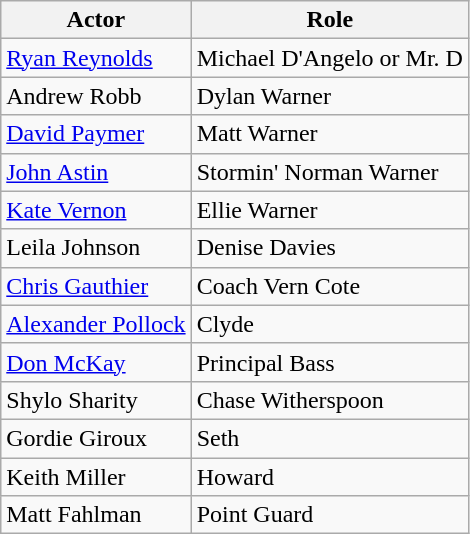<table class=wikitable>
<tr>
<th>Actor</th>
<th>Role</th>
</tr>
<tr>
<td><a href='#'>Ryan Reynolds</a></td>
<td>Michael D'Angelo or Mr. D</td>
</tr>
<tr>
<td>Andrew Robb</td>
<td>Dylan Warner</td>
</tr>
<tr>
<td><a href='#'>David Paymer</a></td>
<td>Matt Warner</td>
</tr>
<tr>
<td><a href='#'>John Astin</a></td>
<td>Stormin' Norman Warner</td>
</tr>
<tr>
<td><a href='#'>Kate Vernon</a></td>
<td>Ellie Warner</td>
</tr>
<tr>
<td>Leila Johnson</td>
<td>Denise Davies</td>
</tr>
<tr>
<td><a href='#'>Chris Gauthier</a></td>
<td>Coach Vern Cote</td>
</tr>
<tr>
<td><a href='#'>Alexander Pollock</a></td>
<td>Clyde</td>
</tr>
<tr>
<td><a href='#'>Don McKay</a></td>
<td>Principal Bass</td>
</tr>
<tr>
<td>Shylo Sharity</td>
<td>Chase Witherspoon</td>
</tr>
<tr>
<td>Gordie Giroux</td>
<td>Seth</td>
</tr>
<tr>
<td>Keith Miller</td>
<td>Howard</td>
</tr>
<tr>
<td>Matt Fahlman</td>
<td>Point Guard</td>
</tr>
</table>
